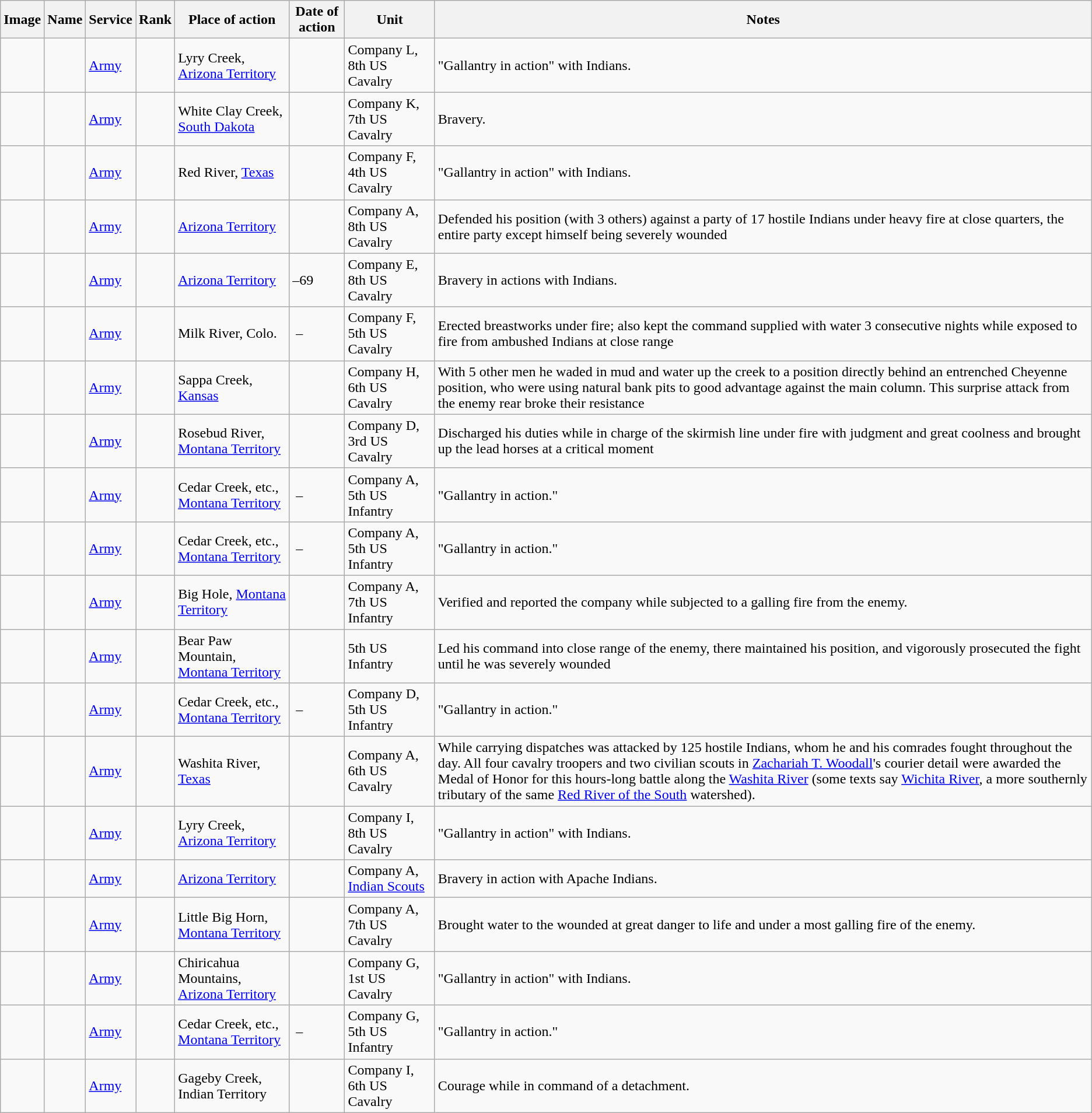<table class="wikitable sortable">
<tr>
<th class="unsortable">Image</th>
<th>Name</th>
<th>Service</th>
<th>Rank</th>
<th>Place of action</th>
<th>Date of action</th>
<th>Unit</th>
<th class="unsortable">Notes</th>
</tr>
<tr>
<td></td>
<td></td>
<td><a href='#'>Army</a></td>
<td></td>
<td>Lyry Creek, <a href='#'>Arizona Territory</a></td>
<td></td>
<td>Company L, 8th US Cavalry</td>
<td>"Gallantry in action" with Indians.</td>
</tr>
<tr>
<td></td>
<td></td>
<td><a href='#'>Army</a></td>
<td></td>
<td>White Clay Creek, <a href='#'>South Dakota</a></td>
<td></td>
<td>Company K, 7th US Cavalry</td>
<td>Bravery.</td>
</tr>
<tr>
<td></td>
<td></td>
<td><a href='#'>Army</a></td>
<td></td>
<td>Red River, <a href='#'>Texas</a></td>
<td></td>
<td>Company F, 4th US Cavalry</td>
<td>"Gallantry in action" with Indians.</td>
</tr>
<tr>
<td></td>
<td></td>
<td><a href='#'>Army</a></td>
<td></td>
<td><a href='#'>Arizona Territory</a></td>
<td></td>
<td>Company A, 8th US Cavalry</td>
<td>Defended his position (with 3 others) against a party of 17 hostile Indians under heavy fire at close quarters, the entire party except himself being severely wounded</td>
</tr>
<tr>
<td></td>
<td></td>
<td><a href='#'>Army</a></td>
<td></td>
<td><a href='#'>Arizona Territory</a></td>
<td>–69</td>
<td>Company E, 8th US Cavalry</td>
<td>Bravery in actions with Indians.</td>
</tr>
<tr>
<td></td>
<td></td>
<td><a href='#'>Army</a></td>
<td></td>
<td>Milk River, Colo.</td>
<td> – </td>
<td>Company F, 5th US Cavalry</td>
<td>Erected breastworks under fire; also kept the command supplied with water 3 consecutive nights while exposed to fire from ambushed Indians at close range</td>
</tr>
<tr>
<td></td>
<td></td>
<td><a href='#'>Army</a></td>
<td></td>
<td>Sappa Creek, <a href='#'>Kansas</a></td>
<td></td>
<td>Company H, 6th US Cavalry</td>
<td>With 5 other men he waded in mud and water up the creek to a position directly behind an entrenched Cheyenne position, who were using natural bank pits to good advantage against the main column. This surprise attack from the enemy rear broke their resistance</td>
</tr>
<tr>
<td></td>
<td></td>
<td><a href='#'>Army</a></td>
<td></td>
<td>Rosebud River, <a href='#'>Montana Territory</a></td>
<td></td>
<td>Company D, 3rd US Cavalry</td>
<td>Discharged his duties while in charge of the skirmish line under fire with judgment and great coolness and brought up the lead horses at a critical moment</td>
</tr>
<tr>
<td></td>
<td></td>
<td><a href='#'>Army</a></td>
<td></td>
<td>Cedar Creek, etc., <a href='#'>Montana Territory</a></td>
<td> – </td>
<td>Company A, 5th US Infantry</td>
<td>"Gallantry in action."</td>
</tr>
<tr>
<td></td>
<td></td>
<td><a href='#'>Army</a></td>
<td></td>
<td>Cedar Creek, etc., <a href='#'>Montana Territory</a></td>
<td> – </td>
<td>Company A, 5th US Infantry</td>
<td>"Gallantry in action."</td>
</tr>
<tr>
<td></td>
<td></td>
<td><a href='#'>Army</a></td>
<td></td>
<td>Big Hole, <a href='#'>Montana Territory</a></td>
<td></td>
<td>Company A, 7th US Infantry</td>
<td>Verified and reported the company while subjected to a galling fire from the enemy.</td>
</tr>
<tr>
<td></td>
<td></td>
<td><a href='#'>Army</a></td>
<td></td>
<td>Bear Paw Mountain, <a href='#'>Montana Territory</a></td>
<td></td>
<td>5th US Infantry</td>
<td>Led his command into close range of the enemy, there maintained his position, and vigorously prosecuted the fight until he was severely wounded</td>
</tr>
<tr>
<td></td>
<td></td>
<td><a href='#'>Army</a></td>
<td></td>
<td>Cedar Creek, etc., <a href='#'>Montana Territory</a></td>
<td> – </td>
<td>Company D, 5th US Infantry</td>
<td>"Gallantry in action."</td>
</tr>
<tr>
<td></td>
<td></td>
<td><a href='#'>Army</a></td>
<td></td>
<td>Washita River, <a href='#'>Texas</a></td>
<td></td>
<td>Company A, 6th US Cavalry</td>
<td>While carrying dispatches was attacked by 125 hostile Indians, whom he and his comrades fought throughout the day.  All four cavalry troopers and two civilian scouts in <a href='#'>Zachariah T. Woodall</a>'s courier detail were awarded the Medal of Honor for this hours-long battle along the <a href='#'>Washita River</a> (some texts say <a href='#'>Wichita River</a>, a more southernly tributary of the same <a href='#'>Red River of the South</a> watershed).</td>
</tr>
<tr>
<td></td>
<td></td>
<td><a href='#'>Army</a></td>
<td></td>
<td>Lyry Creek, <a href='#'>Arizona Territory</a></td>
<td></td>
<td>Company I, 8th US Cavalry</td>
<td>"Gallantry in action" with Indians.</td>
</tr>
<tr>
<td></td>
<td></td>
<td><a href='#'>Army</a></td>
<td></td>
<td><a href='#'>Arizona Territory</a></td>
<td></td>
<td>Company A, <a href='#'>Indian Scouts</a></td>
<td>Bravery in action with Apache Indians.</td>
</tr>
<tr>
<td></td>
<td></td>
<td><a href='#'>Army</a></td>
<td></td>
<td>Little Big Horn, <a href='#'>Montana Territory</a></td>
<td></td>
<td>Company A, 7th US Cavalry</td>
<td>Brought water to the wounded at great danger to life and under a most galling fire of the enemy.</td>
</tr>
<tr>
<td></td>
<td></td>
<td><a href='#'>Army</a></td>
<td></td>
<td>Chiricahua Mountains, <a href='#'>Arizona Territory</a></td>
<td></td>
<td>Company G, 1st US Cavalry</td>
<td>"Gallantry in action" with Indians.</td>
</tr>
<tr>
<td></td>
<td></td>
<td><a href='#'>Army</a></td>
<td></td>
<td>Cedar Creek, etc., <a href='#'>Montana Territory</a></td>
<td> – </td>
<td>Company G, 5th US Infantry</td>
<td>"Gallantry in action."</td>
</tr>
<tr>
<td></td>
<td></td>
<td><a href='#'>Army</a></td>
<td></td>
<td>Gageby Creek, Indian Territory</td>
<td></td>
<td>Company I, 6th US Cavalry</td>
<td>Courage while in command of a detachment.</td>
</tr>
</table>
